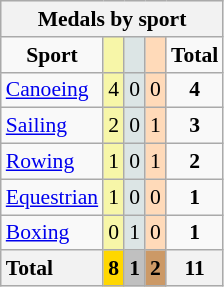<table class="wikitable" style="text-align:center;font-size:90%">
<tr style="background:#efefef;">
<th colspan=7><strong>Medals by sport</strong></th>
</tr>
<tr>
<td><strong>Sport</strong></td>
<td bgcolor=#f7f6a8></td>
<td bgcolor=#dce5e5></td>
<td bgcolor=#ffdab9></td>
<td><strong>Total</strong></td>
</tr>
<tr>
<td style="text-align:left;"><a href='#'>Canoeing</a></td>
<td style="background:#F7F6A8;">4</td>
<td style="background:#DCE5E5;">0</td>
<td style="background:#FFDAB9;">0</td>
<td><strong>4</strong></td>
</tr>
<tr>
<td style="text-align:left;"><a href='#'>Sailing</a></td>
<td style="background:#F7F6A8;">2</td>
<td style="background:#DCE5E5;">0</td>
<td style="background:#FFDAB9;">1</td>
<td><strong>3</strong></td>
</tr>
<tr>
<td style="text-align:left;"><a href='#'>Rowing</a></td>
<td style="background:#F7F6A8;">1</td>
<td style="background:#DCE5E5;">0</td>
<td style="background:#FFDAB9;">1</td>
<td><strong>2</strong></td>
</tr>
<tr>
<td style="text-align:left;"><a href='#'>Equestrian</a></td>
<td style="background:#F7F6A8;">1</td>
<td style="background:#DCE5E5;">0</td>
<td style="background:#FFDAB9;">0</td>
<td><strong>1</strong></td>
</tr>
<tr>
<td style="text-align:left;"><a href='#'>Boxing</a></td>
<td style="background:#F7F6A8;">0</td>
<td style="background:#DCE5E5;">1</td>
<td style="background:#FFDAB9;">0</td>
<td><strong>1</strong></td>
</tr>
<tr>
<th style="text-align:left;"><strong>Total</strong></th>
<th style="background:gold;"><strong>8</strong></th>
<th style="background:silver;"><strong>1</strong></th>
<th style="background:#c96;"><strong>2</strong></th>
<th><strong>11</strong></th>
</tr>
</table>
